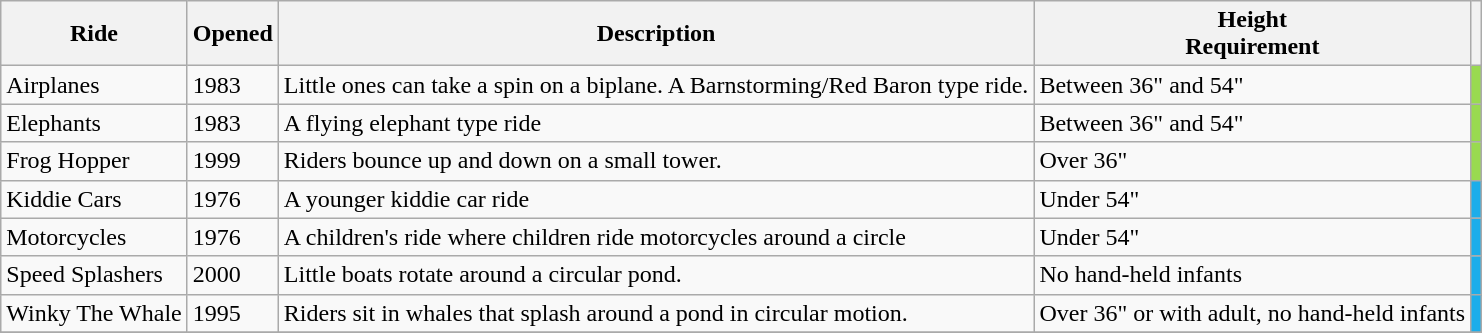<table class="sortable wikitable">
<tr>
<th>Ride</th>
<th>Opened</th>
<th>Description</th>
<th>Height<br>Requirement</th>
<th></th>
</tr>
<tr>
<td>Airplanes</td>
<td>1983</td>
<td style="text-align:left">Little ones can take a spin on a biplane. A Barnstorming/Red Baron type ride.</td>
<td>Between 36" and 54"</td>
<td bgcolor="#99DA50" align=center><strong></strong></td>
</tr>
<tr>
<td>Elephants</td>
<td>1983</td>
<td style="text-align:left">A flying elephant type ride</td>
<td>Between 36" and 54"</td>
<td bgcolor="#99DA50" align=center><strong></strong></td>
</tr>
<tr>
<td>Frog Hopper</td>
<td>1999</td>
<td style="text-align:left">Riders bounce up and down on a small tower.</td>
<td>Over 36"</td>
<td bgcolor="#99DA50" align=center><strong></strong></td>
</tr>
<tr>
<td>Kiddie Cars</td>
<td>1976</td>
<td style="text-align:left">A younger kiddie car ride</td>
<td>Under 54"</td>
<td bgcolor="#1CADEA" align=center><strong></strong></td>
</tr>
<tr>
<td>Motorcycles</td>
<td>1976</td>
<td style="text-align:left">A children's ride where children ride motorcycles around a circle</td>
<td>Under 54"</td>
<td bgcolor="#1CADEA" align=center><strong></strong></td>
</tr>
<tr>
<td>Speed Splashers</td>
<td>2000</td>
<td style="text-align:left">Little boats rotate around a circular pond.</td>
<td>No hand-held infants</td>
<td bgcolor="#1CADEA" align=center><strong></strong></td>
</tr>
<tr>
<td>Winky The Whale</td>
<td>1995</td>
<td style="text-align:left">Riders sit in whales that splash around a pond in circular motion.</td>
<td>Over 36" or with adult, no hand-held infants</td>
<td bgcolor="#1CADEA" align=center><strong></strong></td>
</tr>
<tr>
</tr>
</table>
